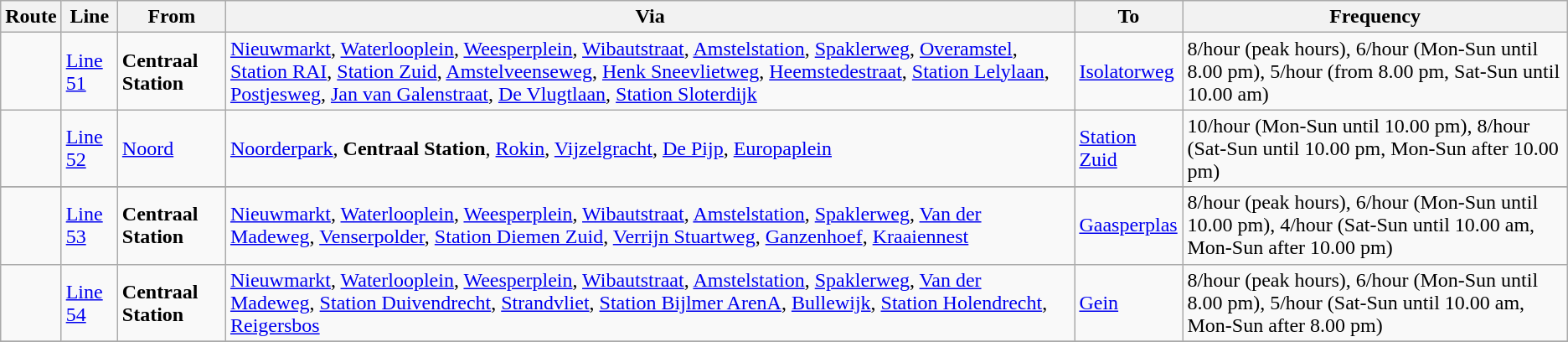<table class="wikitable vatop">
<tr>
<th>Route</th>
<th>Line</th>
<th>From</th>
<th>Via</th>
<th>To</th>
<th>Frequency</th>
</tr>
<tr>
<td></td>
<td><a href='#'>Line 51</a></td>
<td><strong>Centraal Station</strong></td>
<td><a href='#'>Nieuwmarkt</a>, <a href='#'>Waterlooplein</a>, <a href='#'>Weesperplein</a>, <a href='#'>Wibautstraat</a>, <a href='#'>Amstelstation</a>, <a href='#'>Spaklerweg</a>, <a href='#'>Overamstel</a>, <a href='#'>Station RAI</a>, <a href='#'>Station Zuid</a>, <a href='#'>Amstelveenseweg</a>, <a href='#'>Henk Sneevlietweg</a>, <a href='#'>Heemstedestraat</a>, <a href='#'>Station Lelylaan</a>, <a href='#'>Postjesweg</a>, <a href='#'>Jan van Galenstraat</a>, <a href='#'>De Vlugtlaan</a>, <a href='#'>Station Sloterdijk</a></td>
<td><a href='#'>Isolatorweg</a></td>
<td>8/hour (peak hours), 6/hour (Mon-Sun until 8.00 pm), 5/hour (from 8.00 pm, Sat-Sun until 10.00 am)</td>
</tr>
<tr>
<td></td>
<td><a href='#'>Line 52</a></td>
<td><a href='#'>Noord</a></td>
<td><a href='#'>Noorderpark</a>, <strong>Centraal Station</strong>, <a href='#'>Rokin</a>, <a href='#'>Vijzelgracht</a>, <a href='#'>De Pijp</a>, <a href='#'>Europaplein</a></td>
<td><a href='#'>Station Zuid</a></td>
<td>10/hour (Mon-Sun until 10.00 pm), 8/hour (Sat-Sun until 10.00 pm, Mon-Sun after 10.00 pm)</td>
</tr>
<tr>
</tr>
<tr>
<td></td>
<td><a href='#'>Line 53</a></td>
<td><strong>Centraal Station</strong></td>
<td><a href='#'>Nieuwmarkt</a>, <a href='#'>Waterlooplein</a>, <a href='#'>Weesperplein</a>, <a href='#'>Wibautstraat</a>, <a href='#'>Amstelstation</a>, <a href='#'>Spaklerweg</a>, <a href='#'>Van der Madeweg</a>, <a href='#'>Venserpolder</a>, <a href='#'>Station Diemen Zuid</a>, <a href='#'>Verrijn Stuartweg</a>, <a href='#'>Ganzenhoef</a>, <a href='#'>Kraaiennest</a></td>
<td><a href='#'>Gaasperplas</a></td>
<td>8/hour (peak hours), 6/hour (Mon-Sun until 10.00 pm), 4/hour (Sat-Sun until 10.00 am, Mon-Sun after 10.00 pm)</td>
</tr>
<tr>
<td></td>
<td><a href='#'>Line 54</a></td>
<td><strong>Centraal Station</strong></td>
<td><a href='#'>Nieuwmarkt</a>, <a href='#'>Waterlooplein</a>, <a href='#'>Weesperplein</a>, <a href='#'>Wibautstraat</a>, <a href='#'>Amstelstation</a>, <a href='#'>Spaklerweg</a>, <a href='#'>Van der Madeweg</a>, <a href='#'>Station Duivendrecht</a>, <a href='#'>Strandvliet</a>, <a href='#'>Station Bijlmer ArenA</a>, <a href='#'>Bullewijk</a>, <a href='#'>Station Holendrecht</a>, <a href='#'>Reigersbos</a></td>
<td><a href='#'>Gein</a></td>
<td>8/hour (peak hours), 6/hour (Mon-Sun until 8.00 pm), 5/hour (Sat-Sun until 10.00 am, Mon-Sun after 8.00 pm)</td>
</tr>
<tr>
</tr>
</table>
